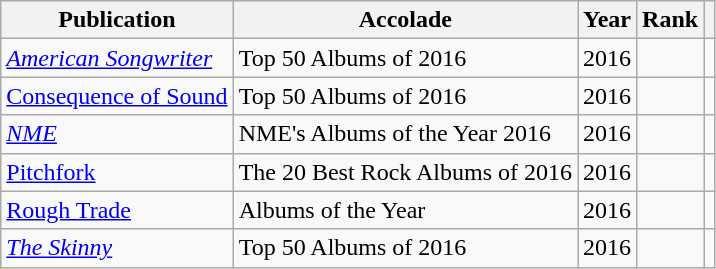<table class="sortable wikitable">
<tr>
<th>Publication</th>
<th>Accolade</th>
<th>Year</th>
<th>Rank</th>
<th class="unsortable"></th>
</tr>
<tr>
<td><em><a href='#'>American Songwriter</a></em></td>
<td>Top 50 Albums of 2016</td>
<td>2016</td>
<td></td>
<td></td>
</tr>
<tr>
<td><a href='#'>Consequence of Sound</a></td>
<td>Top 50 Albums of 2016</td>
<td>2016</td>
<td></td>
<td></td>
</tr>
<tr>
<td><em><a href='#'>NME</a></em></td>
<td>NME's Albums of the Year 2016</td>
<td>2016</td>
<td></td>
<td></td>
</tr>
<tr>
<td><a href='#'>Pitchfork</a></td>
<td>The 20 Best Rock Albums of 2016</td>
<td>2016</td>
<td></td>
<td></td>
</tr>
<tr>
<td><a href='#'>Rough Trade</a></td>
<td>Albums of the Year</td>
<td>2016</td>
<td></td>
<td></td>
</tr>
<tr>
<td><em><a href='#'>The Skinny</a></em></td>
<td>Top 50 Albums of 2016</td>
<td>2016</td>
<td></td>
<td></td>
</tr>
</table>
